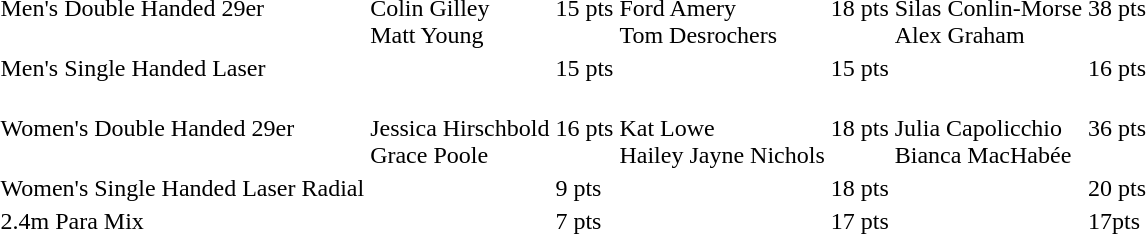<table>
<tr>
<td>Men's Double Handed 29er</td>
<td><br>Colin Gilley<br>Matt Young</td>
<td>15 pts</td>
<td><br>Ford Amery<br>Tom Desrochers</td>
<td>18 pts</td>
<td><br>Silas Conlin-Morse<br>Alex Graham</td>
<td>38 pts</td>
</tr>
<tr>
<td>Men's Single Handed Laser</td>
<td></td>
<td>15 pts</td>
<td></td>
<td>15 pts</td>
<td></td>
<td>16 pts</td>
</tr>
<tr>
<td>Women's Double Handed 29er</td>
<td><br>Jessica Hirschbold<br>Grace Poole</td>
<td>16 pts</td>
<td><br>Kat Lowe<br>Hailey Jayne Nichols</td>
<td>18 pts</td>
<td><br>Julia Capolicchio<br>Bianca MacHabée</td>
<td>36 pts</td>
</tr>
<tr>
<td>Women's Single Handed Laser Radial</td>
<td></td>
<td>9 pts</td>
<td></td>
<td>18 pts</td>
<td></td>
<td>20 pts</td>
</tr>
<tr>
<td>2.4m Para Mix</td>
<td></td>
<td>7 pts</td>
<td></td>
<td>17 pts</td>
<td></td>
<td>17pts</td>
</tr>
</table>
